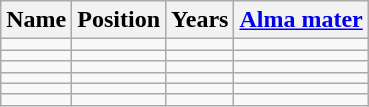<table class="wikitable sortable">
<tr>
<th>Name</th>
<th>Position</th>
<th>Years</th>
<th><a href='#'>Alma mater</a></th>
</tr>
<tr>
<td></td>
<td></td>
<td></td>
<td></td>
</tr>
<tr>
<td></td>
<td></td>
<td></td>
<td></td>
</tr>
<tr>
<td></td>
<td></td>
<td></td>
<td></td>
</tr>
<tr>
<td></td>
<td></td>
<td></td>
<td></td>
</tr>
<tr>
<td></td>
<td></td>
<td></td>
<td></td>
</tr>
<tr>
<td></td>
<td></td>
<td></td>
<td></td>
</tr>
</table>
